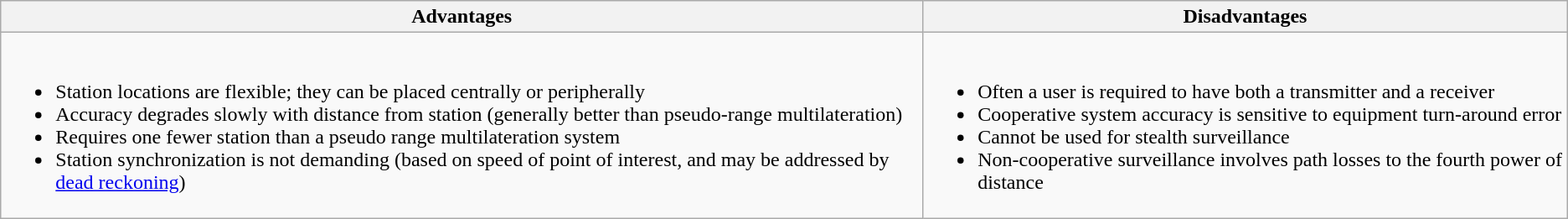<table class="wikitable" style="text-align:left">
<tr>
<th>Advantages</th>
<th>Disadvantages</th>
</tr>
<tr>
<td><br><ul><li>Station locations are flexible; they can be placed centrally or peripherally</li><li>Accuracy degrades slowly with distance from station (generally better than pseudo-range multilateration)</li><li>Requires one fewer station than a pseudo range multilateration system</li><li>Station synchronization is not demanding (based on speed of point of interest, and may be addressed by <a href='#'>dead reckoning</a>)</li></ul></td>
<td><br><ul><li>Often a user is required to have both a transmitter and a receiver</li><li>Cooperative system accuracy is sensitive to equipment turn-around error</li><li>Cannot be used for stealth surveillance</li><li>Non-cooperative surveillance involves path losses to the fourth power of distance</li></ul></td>
</tr>
</table>
